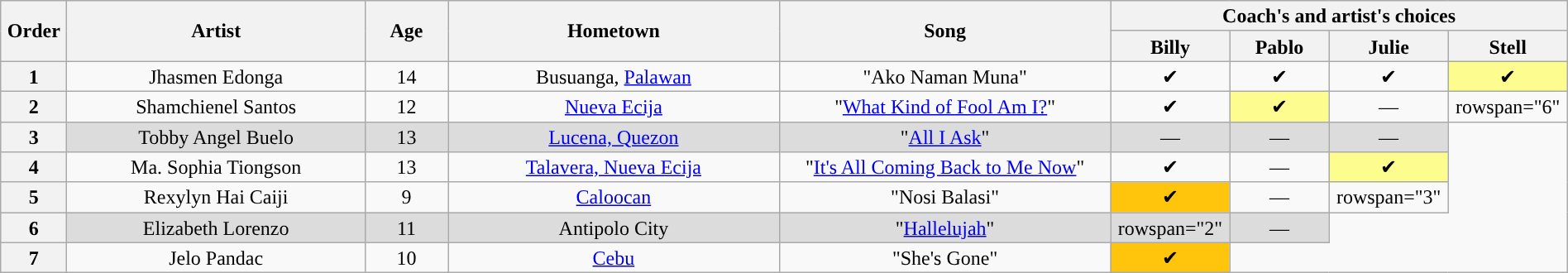<table class="wikitable" style="text-align:center; line-height:17px; width:100%">
<tr>
<th scope="col" rowspan="2" style="width:04%">Order</th>
<th scope="col" rowspan="2" style="width:18%">Artist</th>
<th scope="col" rowspan="2" style="width:05%">Age</th>
<th scope="col" rowspan="2" style="width:20%">Hometown</th>
<th scope="col" rowspan="2" style="width:20%">Song</th>
<th scope="col" colspan="4" style="width:24%">Coach's and artist's choices</th>
</tr>
<tr>
<th style="width:06%">Billy</th>
<th style="width:06%">Pablo</th>
<th style="width:06%">Julie</th>
<th style="width:06%">Stell</th>
</tr>
<tr>
<th>1</th>
<td>Jhasmen Edonga</td>
<td>14</td>
<td>Busuanga, <a href='#'>Palawan</a></td>
<td>"Ako Naman Muna"</td>
<td>✔</td>
<td>✔</td>
<td>✔</td>
<td style="background:#fdfc8f;">✔</td>
</tr>
<tr>
<th>2</th>
<td>Shamchienel Santos</td>
<td>12</td>
<td><a href='#'>Nueva Ecija</a></td>
<td>"<a href='#'>What Kind of Fool Am I?</a>"</td>
<td>✔</td>
<td style="background:#fdfc8f;">✔</td>
<td>—</td>
<td>rowspan="6" </td>
</tr>
<tr style="background:#DCDCDC;">
<th>3</th>
<td>Tobby Angel Buelo</td>
<td>13</td>
<td><a href='#'>Lucena, Quezon</a></td>
<td>"<a href='#'>All I Ask</a>"</td>
<td>—</td>
<td>—</td>
<td>—</td>
</tr>
<tr>
<th>4</th>
<td>Ma. Sophia Tiongson</td>
<td>13</td>
<td><a href='#'>Talavera, Nueva Ecija</a></td>
<td>"<a href='#'>It's All Coming Back to Me Now</a>"</td>
<td>✔</td>
<td>—</td>
<td style="background:#fdfc8f;">✔</td>
</tr>
<tr>
<th>5</th>
<td>Rexylyn Hai Caiji</td>
<td>9</td>
<td><a href='#'>Caloocan</a></td>
<td>"Nosi Balasi"</td>
<td style="background:#FFC40C;">✔</td>
<td>—</td>
<td>rowspan="3" </td>
</tr>
<tr style="background:#DCDCDC;">
<th>6</th>
<td>Elizabeth Lorenzo</td>
<td>11</td>
<td>Antipolo City</td>
<td>"<a href='#'>Hallelujah</a>"</td>
<td>rowspan="2" </td>
<td>—</td>
</tr>
<tr>
<th>7</th>
<td>Jelo Pandac</td>
<td>10</td>
<td><a href='#'>Cebu</a></td>
<td>"She's Gone"</td>
<td style="background:#FFC40C;">✔</td>
</tr>
</table>
